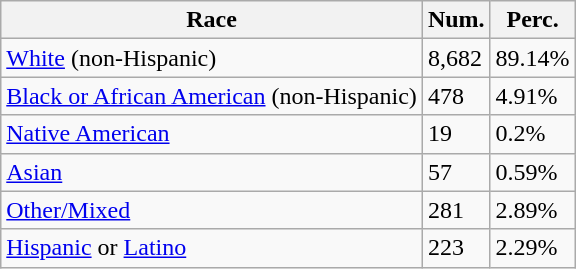<table class="wikitable">
<tr>
<th>Race</th>
<th>Num.</th>
<th>Perc.</th>
</tr>
<tr>
<td><a href='#'>White</a> (non-Hispanic)</td>
<td>8,682</td>
<td>89.14%</td>
</tr>
<tr>
<td><a href='#'>Black or African American</a> (non-Hispanic)</td>
<td>478</td>
<td>4.91%</td>
</tr>
<tr>
<td><a href='#'>Native American</a></td>
<td>19</td>
<td>0.2%</td>
</tr>
<tr>
<td><a href='#'>Asian</a></td>
<td>57</td>
<td>0.59%</td>
</tr>
<tr>
<td><a href='#'>Other/Mixed</a></td>
<td>281</td>
<td>2.89%</td>
</tr>
<tr>
<td><a href='#'>Hispanic</a> or <a href='#'>Latino</a></td>
<td>223</td>
<td>2.29%</td>
</tr>
</table>
